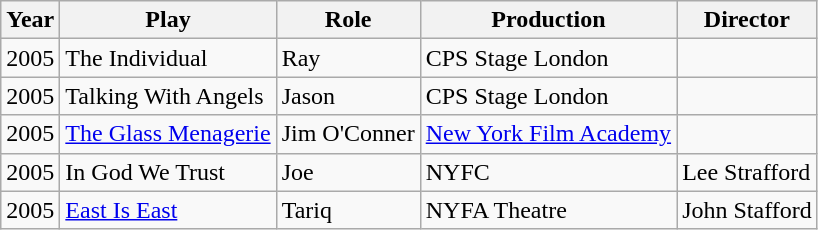<table class="wikitable">
<tr>
<th>Year</th>
<th>Play</th>
<th>Role</th>
<th>Production</th>
<th>Director</th>
</tr>
<tr>
<td>2005</td>
<td>The Individual</td>
<td>Ray</td>
<td>CPS Stage London</td>
<td></td>
</tr>
<tr>
<td>2005</td>
<td>Talking With Angels</td>
<td>Jason</td>
<td>CPS Stage London</td>
<td></td>
</tr>
<tr>
<td>2005</td>
<td><a href='#'>The Glass Menagerie</a></td>
<td>Jim O'Conner</td>
<td><a href='#'>New York Film Academy</a></td>
<td></td>
</tr>
<tr>
<td>2005</td>
<td>In God We Trust</td>
<td>Joe</td>
<td>NYFC</td>
<td>Lee Strafford</td>
</tr>
<tr>
<td>2005</td>
<td><a href='#'>East Is East</a></td>
<td>Tariq</td>
<td>NYFA Theatre</td>
<td>John Stafford</td>
</tr>
</table>
